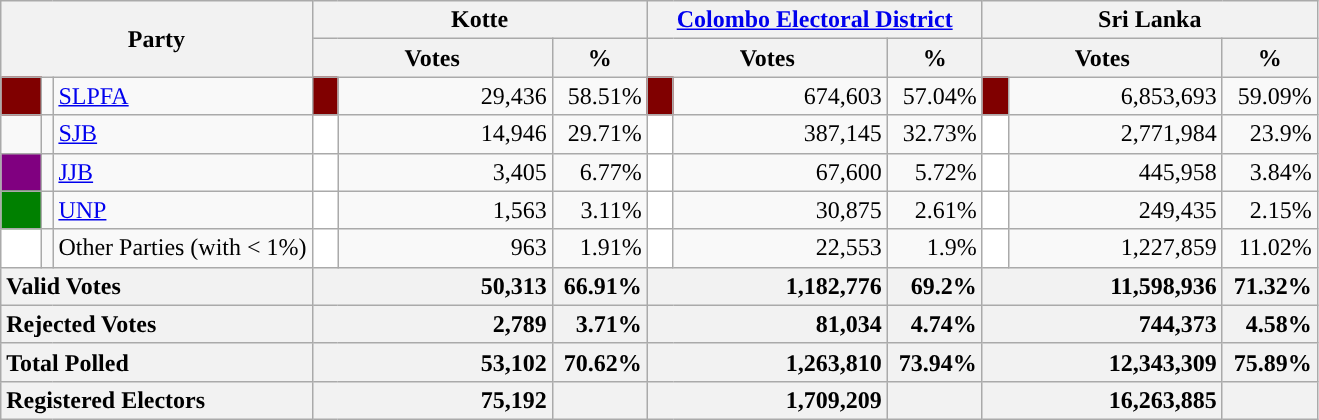<table class="wikitable">
<tr>
<th colspan="3" width="144px"rowspan="2">Party</th>
<th colspan="3" width="216px">Kotte</th>
<th colspan="3" width="216px"><a href='#'>Colombo Electoral District</a></th>
<th colspan="3" width="216px">Sri Lanka</th>
</tr>
<tr>
<th colspan="2" width="144px">Votes</th>
<th>%</th>
<th colspan="2" width="144px">Votes</th>
<th>%</th>
<th colspan="2" width="144px">Votes</th>
<th>%</th>
</tr>
<tr>
<td style="background-color:maroon;" width="20px"></td>
<td></td>
<td style="text-align:left;"><a href='#'>SLPFA</a></td>
<td style="background-color:maroon;" width="10px"></td>
<td style="text-align:right;">29,436</td>
<td style="text-align:right;">58.51%</td>
<td style="background-color:maroon;" width="10px"></td>
<td style="text-align:right;">674,603</td>
<td style="text-align:right;">57.04%</td>
<td style="background-color:maroon;" width="10px"></td>
<td style="text-align:right;">6,853,693</td>
<td style="text-align:right;">59.09%</td>
</tr>
<tr>
<td style="background-color:"></td>
<td></td>
<td style="text-align:left;"><a href='#'>SJB</a></td>
<td style="background-color:white;" width="10px"></td>
<td style="text-align:right;">14,946</td>
<td style="text-align:right;">29.71%</td>
<td style="background-color:white;" width="10px"></td>
<td style="text-align:right;">387,145</td>
<td style="text-align:right;">32.73%</td>
<td style="background-color:white;" width="10px"></td>
<td style="text-align:right;">2,771,984</td>
<td style="text-align:right;">23.9%</td>
</tr>
<tr>
<td style="background-color:purple;" width="20px"></td>
<td></td>
<td style="text-align:left;"><a href='#'>JJB</a></td>
<td style="background-color:white;" width="10px"></td>
<td style="text-align:right;">3,405</td>
<td style="text-align:right;">6.77%</td>
<td style="background-color:white;" width="10px"></td>
<td style="text-align:right;">67,600</td>
<td style="text-align:right;">5.72%</td>
<td style="background-color:white;" width="10px"></td>
<td style="text-align:right;">445,958</td>
<td style="text-align:right;">3.84%</td>
</tr>
<tr>
<td style="background-color:green;" width="20px"></td>
<td></td>
<td style="text-align:left;"><a href='#'>UNP</a></td>
<td style="background-color:white;" width="10px"></td>
<td style="text-align:right;">1,563</td>
<td style="text-align:right;">3.11%</td>
<td style="background-color:white;" width="10px"></td>
<td style="text-align:right;">30,875</td>
<td style="text-align:right;">2.61%</td>
<td style="background-color:white;" width="10px"></td>
<td style="text-align:right;">249,435</td>
<td style="text-align:right;">2.15%</td>
</tr>
<tr>
<td style="background-color:white;" width="20px"></td>
<td></td>
<td style="text-align:left;">Other Parties (with < 1%)</td>
<td style="background-color:white;" width="10px"></td>
<td style="text-align:right;">963</td>
<td style="text-align:right;">1.91%</td>
<td style="background-color:white;" width="10px"></td>
<td style="text-align:right;">22,553</td>
<td style="text-align:right;">1.9%</td>
<td style="background-color:white;" width="10px"></td>
<td style="text-align:right;">1,227,859</td>
<td style="text-align:right;">11.02%</td>
</tr>
<tr>
<th colspan="3" width="144px"style="text-align:left;">Valid Votes</th>
<th style="text-align:right;"colspan="2" width="144px">50,313</th>
<th style="text-align:right;">66.91%</th>
<th style="text-align:right;"colspan="2" width="144px">1,182,776</th>
<th style="text-align:right;">69.2%</th>
<th style="text-align:right;"colspan="2" width="144px">11,598,936</th>
<th style="text-align:right;">71.32%</th>
</tr>
<tr>
<th colspan="3" width="144px"style="text-align:left;">Rejected Votes</th>
<th style="text-align:right;"colspan="2" width="144px">2,789</th>
<th style="text-align:right;">3.71%</th>
<th style="text-align:right;"colspan="2" width="144px">81,034</th>
<th style="text-align:right;">4.74%</th>
<th style="text-align:right;"colspan="2" width="144px">744,373</th>
<th style="text-align:right;">4.58%</th>
</tr>
<tr>
<th colspan="3" width="144px"style="text-align:left;">Total Polled</th>
<th style="text-align:right;"colspan="2" width="144px">53,102</th>
<th style="text-align:right;">70.62%</th>
<th style="text-align:right;"colspan="2" width="144px">1,263,810</th>
<th style="text-align:right;">73.94%</th>
<th style="text-align:right;"colspan="2" width="144px">12,343,309</th>
<th style="text-align:right;">75.89%</th>
</tr>
<tr>
<th colspan="3" width="144px"style="text-align:left;">Registered Electors</th>
<th style="text-align:right;"colspan="2" width="144px">75,192</th>
<th></th>
<th style="text-align:right;"colspan="2" width="144px">1,709,209</th>
<th></th>
<th style="text-align:right;"colspan="2" width="144px">16,263,885</th>
<th></th>
</tr>
</table>
